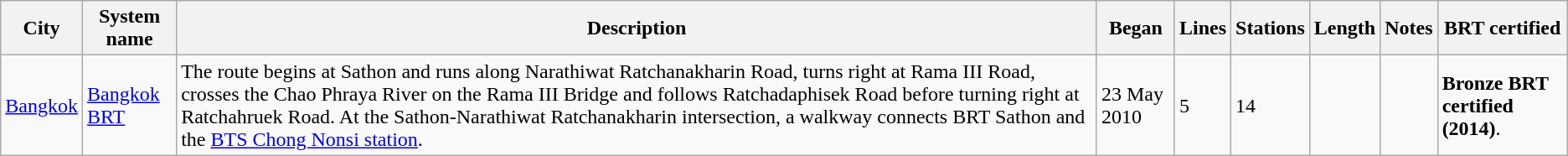<table class="wikitable">
<tr>
<th>City</th>
<th>System name</th>
<th>Description</th>
<th>Began</th>
<th>Lines</th>
<th>Stations</th>
<th>Length</th>
<th>Notes</th>
<th>BRT certified</th>
</tr>
<tr>
<td><a href='#'>Bangkok</a></td>
<td><a href='#'>Bangkok BRT</a></td>
<td>The route begins at Sathon and runs along Narathiwat Ratchanakharin Road, turns right at Rama III Road, crosses the Chao Phraya River on the Rama III Bridge and follows Ratchadaphisek Road before turning right at Ratchahruek Road. At the Sathon-Narathiwat Ratchanakharin intersection, a walkway connects BRT Sathon and the <a href='#'>BTS Chong Nonsi station</a>.</td>
<td>23 May 2010</td>
<td>5</td>
<td>14</td>
<td></td>
<td></td>
<td><strong>Bronze BRT certified (2014)</strong>.</td>
</tr>
</table>
